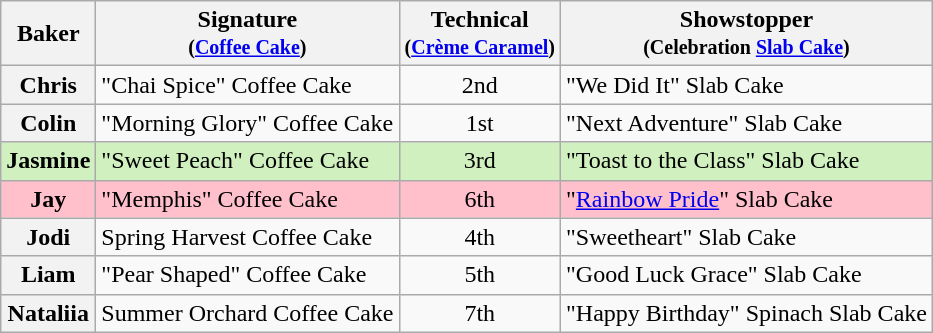<table class="wikitable sortable" style="text-align:left;">
<tr>
<th scope="col">Baker</th>
<th scope="col" class="unsortable">Signature<br><small>(<a href='#'>Coffee Cake</a>)</small></th>
<th scope="col">Technical<br><small>(<a href='#'>Crème Caramel</a>)</small></th>
<th scope="col" class="unsortable">Showstopper<br><small>(Celebration <a href='#'>Slab Cake</a>)</small></th>
</tr>
<tr>
<th scope="row">Chris</th>
<td>"Chai Spice" Coffee Cake</td>
<td align="center">2nd</td>
<td>"We Did It" Slab Cake</td>
</tr>
<tr>
<th scope="row">Colin</th>
<td>"Morning Glory" Coffee Cake</td>
<td align="center">1st</td>
<td>"Next Adventure" Slab Cake</td>
</tr>
<tr style="background:#d0f0c0;">
<th scope="row" style="background:#d0f0c0;">Jasmine</th>
<td>"Sweet Peach" Coffee Cake</td>
<td align="center">3rd</td>
<td>"Toast to the Class" Slab Cake</td>
</tr>
<tr style="background:pink">
<th scope="row" style="background:pink">Jay</th>
<td>"Memphis" Coffee Cake</td>
<td align="center">6th</td>
<td>"<a href='#'>Rainbow Pride</a>" Slab Cake</td>
</tr>
<tr>
<th scope="row">Jodi</th>
<td>Spring Harvest Coffee Cake</td>
<td align="center">4th</td>
<td>"Sweetheart" Slab Cake</td>
</tr>
<tr>
<th scope="row">Liam</th>
<td>"Pear Shaped" Coffee Cake</td>
<td align="center">5th</td>
<td>"Good Luck Grace" Slab Cake</td>
</tr>
<tr>
<th scope="row">Nataliia</th>
<td>Summer Orchard Coffee Cake</td>
<td align="center">7th</td>
<td>"Happy Birthday" Spinach Slab Cake</td>
</tr>
</table>
